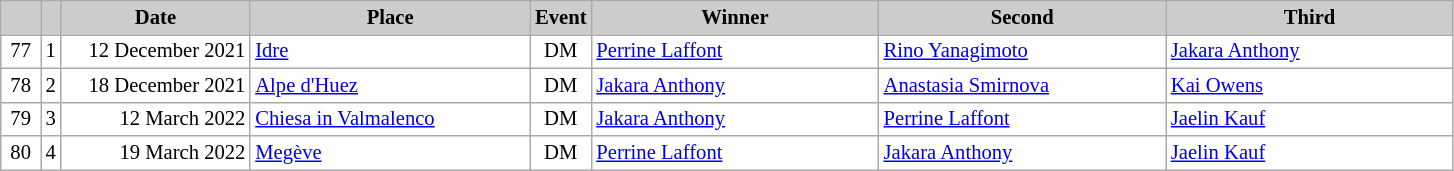<table class="wikitable plainrowheaders" style="background:#fff; font-size:86%; line-height:16px; border:grey solid 1px; border-collapse:collapse;">
<tr>
<th scope="col" style="background:#ccc; width:20px;"></th>
<th scope="col" style="background:#ccc; width=30 px;"></th>
<th scope="col" style="background:#ccc; width:120px;">Date</th>
<th scope="col" style="background:#ccc; width:180px;">Place</th>
<th scope="col" style="background:#ccc; width:15px;">Event</th>
<th scope="col" style="background:#ccc; width:185px;">Winner</th>
<th scope="col" style="background:#ccc; width:185px;">Second</th>
<th scope="col" style="background:#ccc; width:185px;">Third</th>
</tr>
<tr>
<td align="center">77</td>
<td align="center">1</td>
<td align="right">12 December 2021</td>
<td> <a href='#'>Idre</a></td>
<td align="center">DM</td>
<td> <a href='#'>Perrine Laffont</a></td>
<td> <a href='#'>Rino Yanagimoto</a></td>
<td> <a href='#'>Jakara Anthony</a></td>
</tr>
<tr>
<td align="center">78</td>
<td align="center">2</td>
<td align="right">18 December 2021</td>
<td> <a href='#'>Alpe d'Huez</a></td>
<td align="center">DM</td>
<td> <a href='#'>Jakara Anthony</a></td>
<td> <a href='#'>Anastasia Smirnova</a></td>
<td> <a href='#'>Kai Owens</a></td>
</tr>
<tr>
<td align="center">79</td>
<td align="center">3</td>
<td align="right">12 March 2022</td>
<td> <a href='#'>Chiesa in Valmalenco</a></td>
<td align="center">DM</td>
<td> <a href='#'>Jakara Anthony</a></td>
<td> <a href='#'>Perrine Laffont</a></td>
<td> <a href='#'>Jaelin Kauf</a></td>
</tr>
<tr>
<td align="center">80</td>
<td align="center">4</td>
<td align="right">19 March 2022</td>
<td> <a href='#'>Megève</a></td>
<td align="center">DM</td>
<td> <a href='#'>Perrine Laffont</a></td>
<td> <a href='#'>Jakara Anthony</a></td>
<td> <a href='#'>Jaelin Kauf</a></td>
</tr>
</table>
